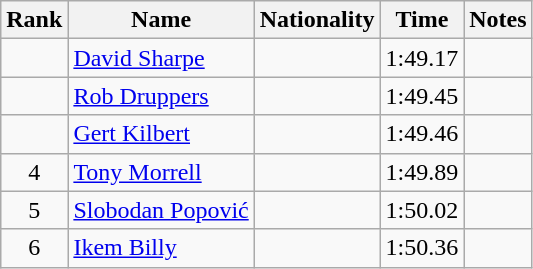<table class="wikitable sortable" style="text-align:center">
<tr>
<th>Rank</th>
<th>Name</th>
<th>Nationality</th>
<th>Time</th>
<th>Notes</th>
</tr>
<tr>
<td></td>
<td align="left"><a href='#'>David Sharpe</a></td>
<td align=left></td>
<td>1:49.17</td>
<td></td>
</tr>
<tr>
<td></td>
<td align="left"><a href='#'>Rob Druppers</a></td>
<td align=left></td>
<td>1:49.45</td>
<td></td>
</tr>
<tr>
<td></td>
<td align="left"><a href='#'>Gert Kilbert</a></td>
<td align=left></td>
<td>1:49.46</td>
<td></td>
</tr>
<tr>
<td>4</td>
<td align="left"><a href='#'>Tony Morrell</a></td>
<td align=left></td>
<td>1:49.89</td>
<td></td>
</tr>
<tr>
<td>5</td>
<td align="left"><a href='#'>Slobodan Popović</a></td>
<td align=left></td>
<td>1:50.02</td>
<td></td>
</tr>
<tr>
<td>6</td>
<td align="left"><a href='#'>Ikem Billy</a></td>
<td align=left></td>
<td>1:50.36</td>
<td></td>
</tr>
</table>
